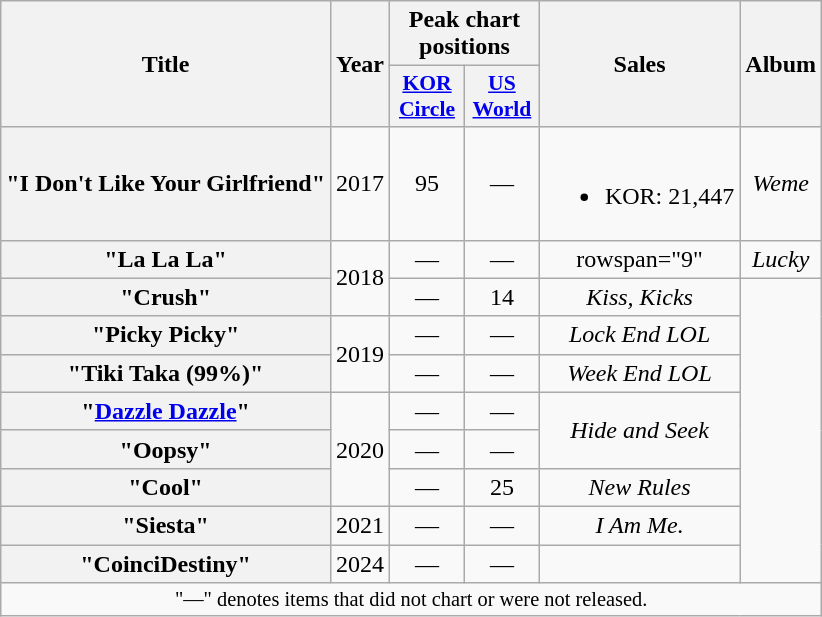<table class="wikitable plainrowheaders" style="text-align:center">
<tr>
<th scope="col" rowspan="2">Title</th>
<th scope="col" rowspan="2">Year</th>
<th scope="col" colspan="2">Peak chart<br>positions</th>
<th scope="col" rowspan="2">Sales</th>
<th scope="col" rowspan="2">Album</th>
</tr>
<tr>
<th scope="col" style="font-size:90%; width:3em"><a href='#'>KOR<br>Circle</a><br></th>
<th scope="col" style="font-size:90%; width:3em"><a href='#'>US World</a><br></th>
</tr>
<tr>
<th scope="row">"I Don't Like Your Girlfriend"</th>
<td>2017</td>
<td>95</td>
<td>—</td>
<td><br><ul><li>KOR: 21,447</li></ul></td>
<td><em>Weme</em></td>
</tr>
<tr>
<th scope="row">"La La La"</th>
<td rowspan="2">2018</td>
<td>—</td>
<td>—</td>
<td>rowspan="9" </td>
<td><em>Lucky</em></td>
</tr>
<tr>
<th scope="row">"Crush"</th>
<td>—</td>
<td>14</td>
<td><em>Kiss, Kicks</em></td>
</tr>
<tr>
<th scope="row">"Picky Picky"</th>
<td rowspan="2">2019</td>
<td>—</td>
<td>—</td>
<td><em>Lock End LOL</em></td>
</tr>
<tr>
<th scope="row">"Tiki Taka (99%)"</th>
<td>—</td>
<td>—</td>
<td><em>Week End LOL</em></td>
</tr>
<tr>
<th scope="row">"<a href='#'>Dazzle Dazzle</a>"</th>
<td rowspan="3">2020</td>
<td>—</td>
<td>—</td>
<td rowspan="2"><em>Hide and Seek</em></td>
</tr>
<tr>
<th scope="row">"Oopsy"</th>
<td>—</td>
<td>—</td>
</tr>
<tr>
<th scope="row">"Cool"</th>
<td>—</td>
<td>25</td>
<td><em>New Rules</em></td>
</tr>
<tr>
<th scope="row">"Siesta"</th>
<td>2021</td>
<td>—</td>
<td>—</td>
<td><em>I Am Me.</em></td>
</tr>
<tr>
<th scope="row">"CoinciDestiny"</th>
<td>2024</td>
<td>—</td>
<td>—</td>
<td></td>
</tr>
<tr>
<td colspan="6" style="font-size:85%">"—" denotes items that did not chart or were not released.</td>
</tr>
</table>
